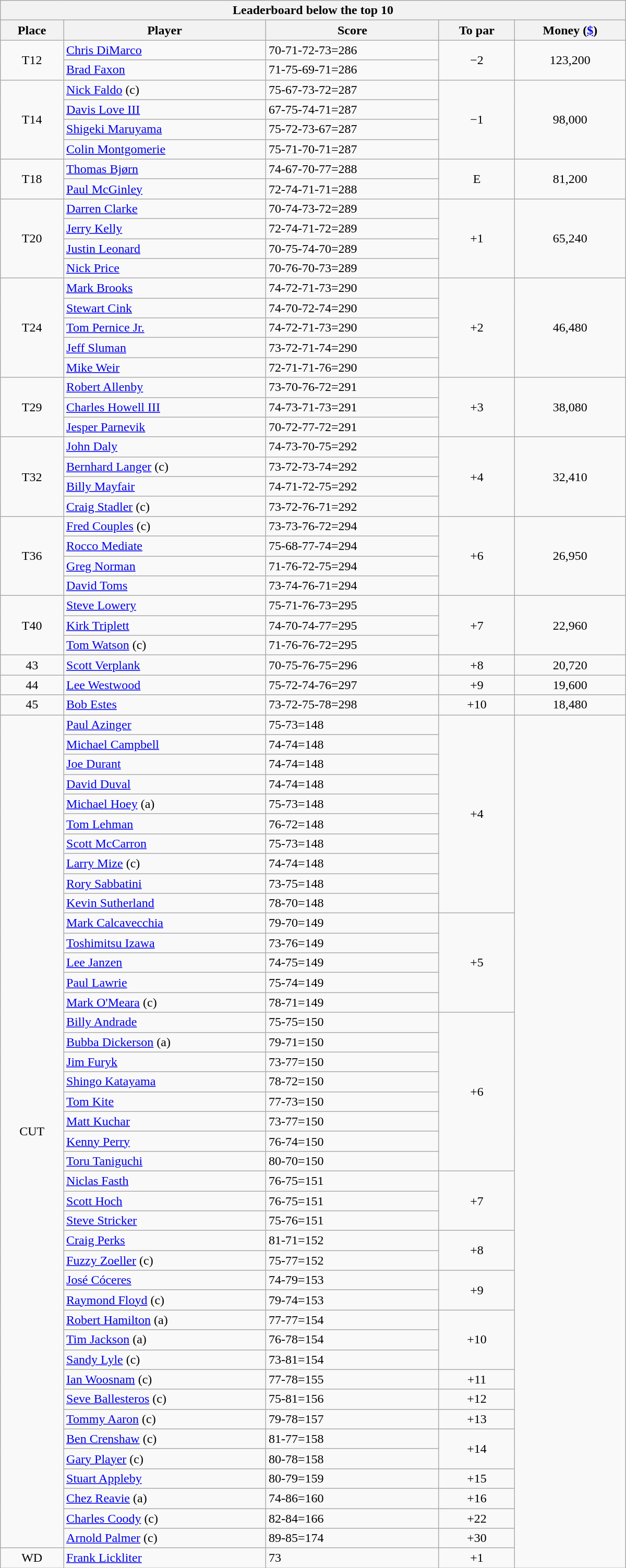<table class="collapsible collapsed wikitable" style="width:50em;margin-top:-1px;">
<tr>
<th scope="col" colspan="6">Leaderboard below the top 10</th>
</tr>
<tr>
<th>Place</th>
<th>Player</th>
<th>Score</th>
<th>To par</th>
<th>Money (<a href='#'>$</a>)</th>
</tr>
<tr>
<td rowspan=2 align=center>T12</td>
<td> <a href='#'>Chris DiMarco</a></td>
<td>70-71-72-73=286</td>
<td rowspan=2 align=center>−2</td>
<td rowspan=2 align=center>123,200</td>
</tr>
<tr>
<td> <a href='#'>Brad Faxon</a></td>
<td>71-75-69-71=286</td>
</tr>
<tr>
<td rowspan=4 align=center>T14</td>
<td> <a href='#'>Nick Faldo</a> (c)</td>
<td>75-67-73-72=287</td>
<td rowspan=4 align=center>−1</td>
<td rowspan=4 align=center>98,000</td>
</tr>
<tr>
<td> <a href='#'>Davis Love III</a></td>
<td>67-75-74-71=287</td>
</tr>
<tr>
<td> <a href='#'>Shigeki Maruyama</a></td>
<td>75-72-73-67=287</td>
</tr>
<tr>
<td> <a href='#'>Colin Montgomerie</a></td>
<td>75-71-70-71=287</td>
</tr>
<tr>
<td rowspan=2 align=center>T18</td>
<td> <a href='#'>Thomas Bjørn</a></td>
<td>74-67-70-77=288</td>
<td rowspan=2 align=center>E</td>
<td rowspan=2 align=center>81,200</td>
</tr>
<tr>
<td> <a href='#'>Paul McGinley</a></td>
<td>72-74-71-71=288</td>
</tr>
<tr>
<td rowspan=4 align=center>T20</td>
<td> <a href='#'>Darren Clarke</a></td>
<td>70-74-73-72=289</td>
<td rowspan=4 align=center>+1</td>
<td rowspan=4 align=center>65,240</td>
</tr>
<tr>
<td> <a href='#'>Jerry Kelly</a></td>
<td>72-74-71-72=289</td>
</tr>
<tr>
<td> <a href='#'>Justin Leonard</a></td>
<td>70-75-74-70=289</td>
</tr>
<tr>
<td> <a href='#'>Nick Price</a></td>
<td>70-76-70-73=289</td>
</tr>
<tr>
<td rowspan=5 align=center>T24</td>
<td> <a href='#'>Mark Brooks</a></td>
<td>74-72-71-73=290</td>
<td rowspan=5 align=center>+2</td>
<td rowspan=5 align=center>46,480</td>
</tr>
<tr>
<td> <a href='#'>Stewart Cink</a></td>
<td>74-70-72-74=290</td>
</tr>
<tr>
<td> <a href='#'>Tom Pernice Jr.</a></td>
<td>74-72-71-73=290</td>
</tr>
<tr>
<td> <a href='#'>Jeff Sluman</a></td>
<td>73-72-71-74=290</td>
</tr>
<tr>
<td> <a href='#'>Mike Weir</a></td>
<td>72-71-71-76=290</td>
</tr>
<tr>
<td rowspan=3 align=center>T29</td>
<td> <a href='#'>Robert Allenby</a></td>
<td>73-70-76-72=291</td>
<td rowspan=3 align=center>+3</td>
<td rowspan=3 align=center>38,080</td>
</tr>
<tr>
<td> <a href='#'>Charles Howell III</a></td>
<td>74-73-71-73=291</td>
</tr>
<tr>
<td> <a href='#'>Jesper Parnevik</a></td>
<td>70-72-77-72=291</td>
</tr>
<tr>
<td rowspan=4 align=center>T32</td>
<td> <a href='#'>John Daly</a></td>
<td>74-73-70-75=292</td>
<td rowspan=4 align=center>+4</td>
<td rowspan=4 align=center>32,410</td>
</tr>
<tr>
<td> <a href='#'>Bernhard Langer</a> (c)</td>
<td>73-72-73-74=292</td>
</tr>
<tr>
<td> <a href='#'>Billy Mayfair</a></td>
<td>74-71-72-75=292</td>
</tr>
<tr>
<td> <a href='#'>Craig Stadler</a> (c)</td>
<td>73-72-76-71=292</td>
</tr>
<tr>
<td rowspan=4 align=center>T36</td>
<td> <a href='#'>Fred Couples</a> (c)</td>
<td>73-73-76-72=294</td>
<td rowspan=4 align=center>+6</td>
<td rowspan=4 align=center>26,950</td>
</tr>
<tr>
<td> <a href='#'>Rocco Mediate</a></td>
<td>75-68-77-74=294</td>
</tr>
<tr>
<td> <a href='#'>Greg Norman</a></td>
<td>71-76-72-75=294</td>
</tr>
<tr>
<td> <a href='#'>David Toms</a></td>
<td>73-74-76-71=294</td>
</tr>
<tr>
<td rowspan=3 align=center>T40</td>
<td> <a href='#'>Steve Lowery</a></td>
<td>75-71-76-73=295</td>
<td rowspan=3 align=center>+7</td>
<td rowspan=3 align=center>22,960</td>
</tr>
<tr>
<td> <a href='#'>Kirk Triplett</a></td>
<td>74-70-74-77=295</td>
</tr>
<tr>
<td> <a href='#'>Tom Watson</a> (c)</td>
<td>71-76-76-72=295</td>
</tr>
<tr>
<td align=center>43</td>
<td> <a href='#'>Scott Verplank</a></td>
<td>70-75-76-75=296</td>
<td align=center>+8</td>
<td align=center>20,720</td>
</tr>
<tr>
<td align=center>44</td>
<td> <a href='#'>Lee Westwood</a></td>
<td>75-72-74-76=297</td>
<td align=center>+9</td>
<td align=center>19,600</td>
</tr>
<tr>
<td align=center>45</td>
<td> <a href='#'>Bob Estes</a></td>
<td>73-72-75-78=298</td>
<td align=center>+10</td>
<td align=center>18,480</td>
</tr>
<tr>
<td rowspan=42 align=center>CUT</td>
<td> <a href='#'>Paul Azinger</a></td>
<td>75-73=148</td>
<td rowspan=10 align=center>+4</td>
<td rowspan=43 align=center></td>
</tr>
<tr>
<td> <a href='#'>Michael Campbell</a></td>
<td>74-74=148</td>
</tr>
<tr>
<td> <a href='#'>Joe Durant</a></td>
<td>74-74=148</td>
</tr>
<tr>
<td> <a href='#'>David Duval</a></td>
<td>74-74=148</td>
</tr>
<tr>
<td> <a href='#'>Michael Hoey</a> (a)</td>
<td>75-73=148</td>
</tr>
<tr>
<td> <a href='#'>Tom Lehman</a></td>
<td>76-72=148</td>
</tr>
<tr>
<td> <a href='#'>Scott McCarron</a></td>
<td>75-73=148</td>
</tr>
<tr>
<td> <a href='#'>Larry Mize</a> (c)</td>
<td>74-74=148</td>
</tr>
<tr>
<td> <a href='#'>Rory Sabbatini</a></td>
<td>73-75=148</td>
</tr>
<tr>
<td> <a href='#'>Kevin Sutherland</a></td>
<td>78-70=148</td>
</tr>
<tr>
<td> <a href='#'>Mark Calcavecchia</a></td>
<td>79-70=149</td>
<td rowspan=5 align=center>+5</td>
</tr>
<tr>
<td> <a href='#'>Toshimitsu Izawa</a></td>
<td>73-76=149</td>
</tr>
<tr>
<td> <a href='#'>Lee Janzen</a></td>
<td>74-75=149</td>
</tr>
<tr>
<td> <a href='#'>Paul Lawrie</a></td>
<td>75-74=149</td>
</tr>
<tr>
<td> <a href='#'>Mark O'Meara</a> (c)</td>
<td>78-71=149</td>
</tr>
<tr>
<td> <a href='#'>Billy Andrade</a></td>
<td>75-75=150</td>
<td rowspan=8 align=center>+6</td>
</tr>
<tr>
<td> <a href='#'>Bubba Dickerson</a> (a)</td>
<td>79-71=150</td>
</tr>
<tr>
<td> <a href='#'>Jim Furyk</a></td>
<td>73-77=150</td>
</tr>
<tr>
<td> <a href='#'>Shingo Katayama</a></td>
<td>78-72=150</td>
</tr>
<tr>
<td> <a href='#'>Tom Kite</a></td>
<td>77-73=150</td>
</tr>
<tr>
<td> <a href='#'>Matt Kuchar</a></td>
<td>73-77=150</td>
</tr>
<tr>
<td> <a href='#'>Kenny Perry</a></td>
<td>76-74=150</td>
</tr>
<tr>
<td> <a href='#'>Toru Taniguchi</a></td>
<td>80-70=150</td>
</tr>
<tr>
<td> <a href='#'>Niclas Fasth</a></td>
<td>76-75=151</td>
<td rowspan=3 align=center>+7</td>
</tr>
<tr>
<td> <a href='#'>Scott Hoch</a></td>
<td>76-75=151</td>
</tr>
<tr>
<td> <a href='#'>Steve Stricker</a></td>
<td>75-76=151</td>
</tr>
<tr>
<td> <a href='#'>Craig Perks</a></td>
<td>81-71=152</td>
<td rowspan=2 align=center>+8</td>
</tr>
<tr>
<td> <a href='#'>Fuzzy Zoeller</a> (c)</td>
<td>75-77=152</td>
</tr>
<tr>
<td> <a href='#'>José Cóceres</a></td>
<td>74-79=153</td>
<td rowspan=2 align=center>+9</td>
</tr>
<tr>
<td> <a href='#'>Raymond Floyd</a> (c)</td>
<td>79-74=153</td>
</tr>
<tr>
<td> <a href='#'>Robert Hamilton</a> (a)</td>
<td>77-77=154</td>
<td rowspan=3 align=center>+10</td>
</tr>
<tr>
<td> <a href='#'>Tim Jackson</a> (a)</td>
<td>76-78=154</td>
</tr>
<tr>
<td> <a href='#'>Sandy Lyle</a> (c)</td>
<td>73-81=154</td>
</tr>
<tr>
<td> <a href='#'>Ian Woosnam</a> (c)</td>
<td>77-78=155</td>
<td align=center>+11</td>
</tr>
<tr>
<td> <a href='#'>Seve Ballesteros</a> (c)</td>
<td>75-81=156</td>
<td align=center>+12</td>
</tr>
<tr>
<td> <a href='#'>Tommy Aaron</a> (c)</td>
<td>79-78=157</td>
<td align=center>+13</td>
</tr>
<tr>
<td> <a href='#'>Ben Crenshaw</a> (c)</td>
<td>81-77=158</td>
<td rowspan=2 align=center>+14</td>
</tr>
<tr>
<td> <a href='#'>Gary Player</a> (c)</td>
<td>80-78=158</td>
</tr>
<tr>
<td> <a href='#'>Stuart Appleby</a></td>
<td>80-79=159</td>
<td align=center>+15</td>
</tr>
<tr>
<td> <a href='#'>Chez Reavie</a> (a)</td>
<td>74-86=160</td>
<td align=center>+16</td>
</tr>
<tr>
<td> <a href='#'>Charles Coody</a> (c)</td>
<td>82-84=166</td>
<td align=center>+22</td>
</tr>
<tr>
<td> <a href='#'>Arnold Palmer</a> (c)</td>
<td>89-85=174</td>
<td align=center>+30</td>
</tr>
<tr>
<td align=center>WD</td>
<td> <a href='#'>Frank Lickliter</a></td>
<td>73</td>
<td align=center>+1</td>
</tr>
</table>
